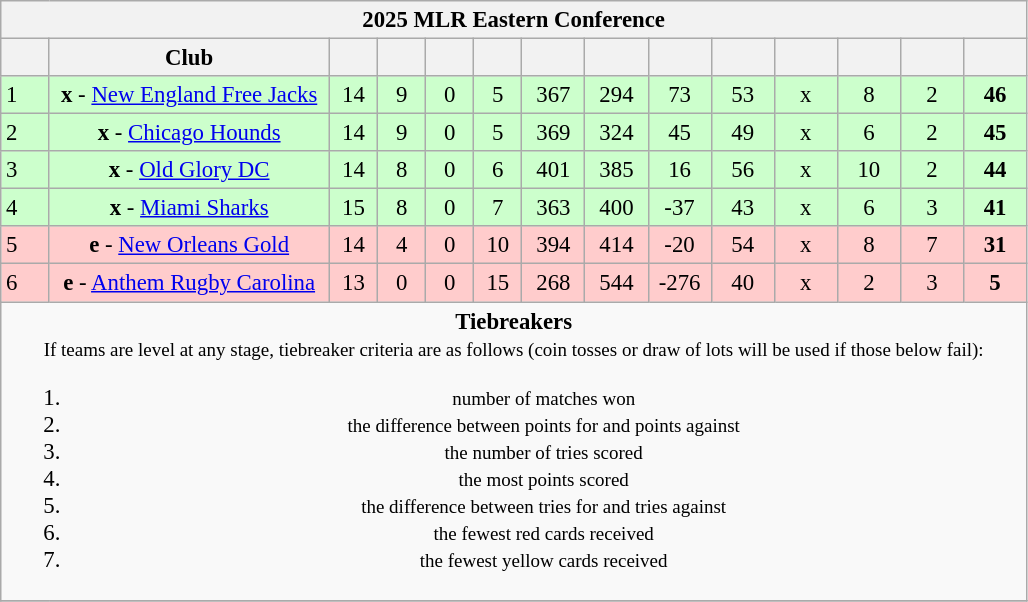<table class="wikitable" style="font-size:95%; text-align:center;">
<tr>
<th colspan="14"; text-align:center; vertical-align:middle">2025 MLR Eastern Conference</th>
</tr>
<tr>
<th width="25"></th>
<th width="180">Club</th>
<th width="25"></th>
<th width="25"></th>
<th width="25"></th>
<th width="25"></th>
<th width="35"></th>
<th width="35"></th>
<th width="35"></th>
<th width="35"></th>
<th width="35"></th>
<th width="35"></th>
<th width="35"></th>
<th width="35"></th>
</tr>
<tr style="background:#ccffcc;">
<td style="text-align:left;">1</td>
<td><strong>x</strong> - <a href='#'>New England Free Jacks</a></td>
<td>14</td>
<td>9</td>
<td>0</td>
<td>5</td>
<td>367</td>
<td>294</td>
<td>73</td>
<td>53</td>
<td>x</td>
<td>8</td>
<td>2</td>
<td><strong>46</strong></td>
</tr>
<tr style="background:#ccffcc;">
<td style="text-align:left;">2</td>
<td><strong>x</strong> - <a href='#'>Chicago Hounds</a></td>
<td>14</td>
<td>9</td>
<td>0</td>
<td>5</td>
<td>369</td>
<td>324</td>
<td>45</td>
<td>49</td>
<td>x</td>
<td>6</td>
<td>2</td>
<td><strong>45</strong></td>
</tr>
<tr style="background:#ccffcc;">
<td style="text-align:left;">3</td>
<td><strong>x</strong> - <a href='#'>Old Glory DC</a></td>
<td>14</td>
<td>8</td>
<td>0</td>
<td>6</td>
<td>401</td>
<td>385</td>
<td>16</td>
<td>56</td>
<td>x</td>
<td>10</td>
<td>2</td>
<td><strong>44</strong></td>
</tr>
<tr style="background:#ccffcc;">
<td style="text-align:left;">4</td>
<td><strong>x</strong> - <a href='#'>Miami Sharks</a></td>
<td>15</td>
<td>8</td>
<td>0</td>
<td>7</td>
<td>363</td>
<td>400</td>
<td>-37</td>
<td>43</td>
<td>x</td>
<td>6</td>
<td>3</td>
<td><strong>41</strong></td>
</tr>
<tr style="background:#ffcccc;">
<td style="text-align:left;">5</td>
<td><strong>e</strong> - <a href='#'>New Orleans Gold</a></td>
<td>14</td>
<td>4</td>
<td>0</td>
<td>10</td>
<td>394</td>
<td>414</td>
<td>-20</td>
<td>54</td>
<td>x</td>
<td>8</td>
<td>7</td>
<td><strong>31</strong></td>
</tr>
<tr style="background:#ffcccc;">
<td style="text-align:left;">6</td>
<td><strong>e</strong> - <a href='#'>Anthem Rugby Carolina</a></td>
<td>13</td>
<td>0</td>
<td>0</td>
<td>15</td>
<td>268</td>
<td>544</td>
<td>-276</td>
<td>40</td>
<td>x</td>
<td>2</td>
<td>3</td>
<td><strong>5</strong></td>
</tr>
<tr>
<td colspan="14"><strong>Tiebreakers</strong><br><small>If teams are level at any stage, tiebreaker criteria are as follows (coin tosses or draw of lots will be used if those below fail):</small><ol><li><small>number of matches won</small></li><li><small>the difference between points for and points against</small></li><li><small>the number of tries scored</small></li><li><small>the most points scored</small></li><li><small>the difference between tries for and tries against</small></li><li><small>the fewest red cards received</small></li><li><small>the fewest yellow cards received</small></li></ol></td>
</tr>
<tr>
</tr>
</table>
